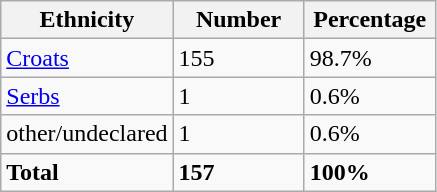<table class="wikitable">
<tr>
<th width="100px">Ethnicity</th>
<th width="80px">Number</th>
<th width="80px">Percentage</th>
</tr>
<tr>
<td><a href='#'>Croats</a></td>
<td>155</td>
<td>98.7%</td>
</tr>
<tr>
<td><a href='#'>Serbs</a></td>
<td>1</td>
<td>0.6%</td>
</tr>
<tr>
<td>other/undeclared</td>
<td>1</td>
<td>0.6%</td>
</tr>
<tr>
<td><strong>Total</strong></td>
<td><strong>157</strong></td>
<td><strong>100%</strong></td>
</tr>
</table>
